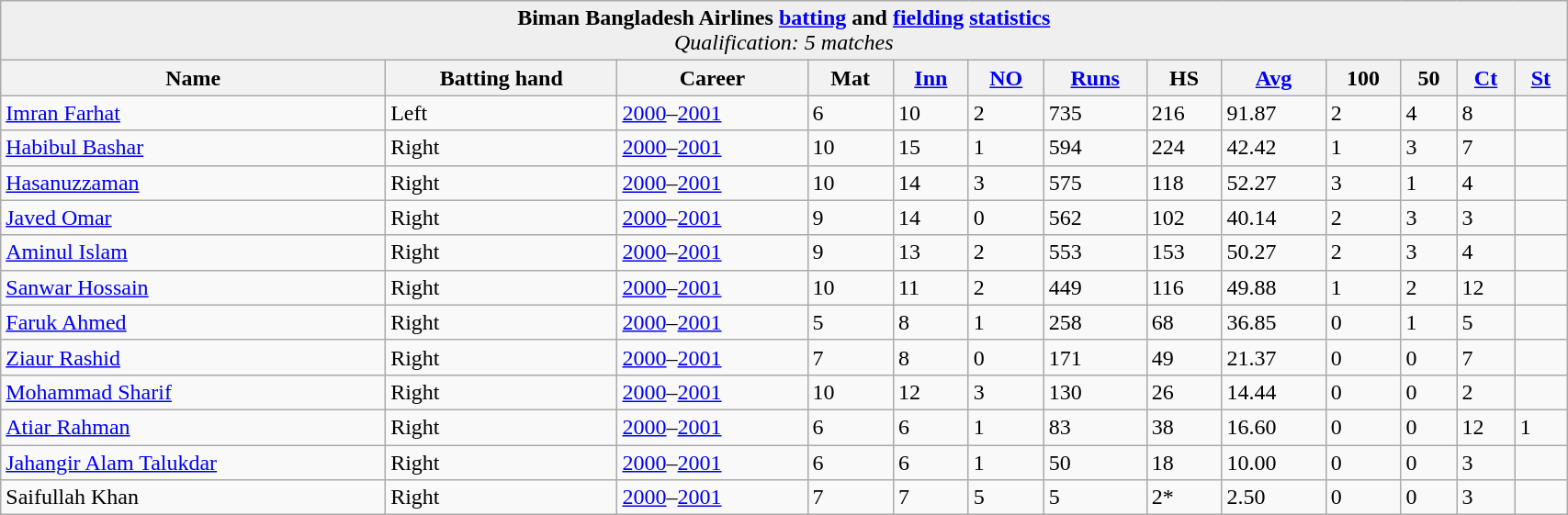<table class="wikitable" width="90%">
<tr>
<td style="text-align:center; background:#efefef;" colspan="13"><strong>Biman Bangladesh Airlines <a href='#'>batting</a> and <a href='#'>fielding</a> <a href='#'>statistics</a></strong><br><em>Qualification: 5 matches</em></td>
</tr>
<tr>
<th>Name</th>
<th>Batting hand</th>
<th>Career</th>
<th>Mat</th>
<th><a href='#'>Inn</a></th>
<th><a href='#'>NO</a></th>
<th><a href='#'>Runs</a></th>
<th>HS</th>
<th><a href='#'>Avg</a></th>
<th>100</th>
<th>50</th>
<th><a href='#'>Ct</a></th>
<th><a href='#'>St</a></th>
</tr>
<tr>
<td><a href='#'>Imran Farhat</a></td>
<td>Left</td>
<td><a href='#'>2000</a>–<a href='#'>2001</a></td>
<td>6</td>
<td>10</td>
<td>2</td>
<td>735</td>
<td>216</td>
<td>91.87</td>
<td>2</td>
<td>4</td>
<td>8</td>
<td></td>
</tr>
<tr>
<td><a href='#'>Habibul Bashar</a></td>
<td>Right</td>
<td><a href='#'>2000</a>–<a href='#'>2001</a></td>
<td>10</td>
<td>15</td>
<td>1</td>
<td>594</td>
<td>224</td>
<td>42.42</td>
<td>1</td>
<td>3</td>
<td>7</td>
<td></td>
</tr>
<tr>
<td><a href='#'>Hasanuzzaman</a></td>
<td>Right</td>
<td><a href='#'>2000</a>–<a href='#'>2001</a></td>
<td>10</td>
<td>14</td>
<td>3</td>
<td>575</td>
<td>118</td>
<td>52.27</td>
<td>3</td>
<td>1</td>
<td>4</td>
<td></td>
</tr>
<tr>
<td><a href='#'>Javed Omar</a></td>
<td>Right</td>
<td><a href='#'>2000</a>–<a href='#'>2001</a></td>
<td>9</td>
<td>14</td>
<td>0</td>
<td>562</td>
<td>102</td>
<td>40.14</td>
<td>2</td>
<td>3</td>
<td>3</td>
<td></td>
</tr>
<tr>
<td><a href='#'>Aminul Islam</a></td>
<td>Right</td>
<td><a href='#'>2000</a>–<a href='#'>2001</a></td>
<td>9</td>
<td>13</td>
<td>2</td>
<td>553</td>
<td>153</td>
<td>50.27</td>
<td>2</td>
<td>3</td>
<td>4</td>
<td></td>
</tr>
<tr>
<td><a href='#'>Sanwar Hossain</a></td>
<td>Right</td>
<td><a href='#'>2000</a>–<a href='#'>2001</a></td>
<td>10</td>
<td>11</td>
<td>2</td>
<td>449</td>
<td>116</td>
<td>49.88</td>
<td>1</td>
<td>2</td>
<td>12</td>
<td></td>
</tr>
<tr>
<td><a href='#'>Faruk Ahmed</a></td>
<td>Right</td>
<td><a href='#'>2000</a>–<a href='#'>2001</a></td>
<td>5</td>
<td>8</td>
<td>1</td>
<td>258</td>
<td>68</td>
<td>36.85</td>
<td>0</td>
<td>1</td>
<td>5</td>
<td></td>
</tr>
<tr>
<td><a href='#'>Ziaur Rashid</a></td>
<td>Right</td>
<td><a href='#'>2000</a>–<a href='#'>2001</a></td>
<td>7</td>
<td>8</td>
<td>0</td>
<td>171</td>
<td>49</td>
<td>21.37</td>
<td>0</td>
<td>0</td>
<td>7</td>
<td></td>
</tr>
<tr>
<td><a href='#'>Mohammad Sharif</a></td>
<td>Right</td>
<td><a href='#'>2000</a>–<a href='#'>2001</a></td>
<td>10</td>
<td>12</td>
<td>3</td>
<td>130</td>
<td>26</td>
<td>14.44</td>
<td>0</td>
<td>0</td>
<td>2</td>
<td></td>
</tr>
<tr>
<td><a href='#'>Atiar Rahman</a></td>
<td>Right</td>
<td><a href='#'>2000</a>–<a href='#'>2001</a></td>
<td>6</td>
<td>6</td>
<td>1</td>
<td>83</td>
<td>38</td>
<td>16.60</td>
<td>0</td>
<td>0</td>
<td>12</td>
<td>1</td>
</tr>
<tr>
<td><a href='#'>Jahangir Alam Talukdar</a></td>
<td>Right</td>
<td><a href='#'>2000</a>–<a href='#'>2001</a></td>
<td>6</td>
<td>6</td>
<td>1</td>
<td>50</td>
<td>18</td>
<td>10.00</td>
<td>0</td>
<td>0</td>
<td>3</td>
<td></td>
</tr>
<tr>
<td>Saifullah Khan</td>
<td>Right</td>
<td><a href='#'>2000</a>–<a href='#'>2001</a></td>
<td>7</td>
<td>7</td>
<td>5</td>
<td>5</td>
<td>2*</td>
<td>2.50</td>
<td>0</td>
<td>0</td>
<td>3</td>
<td></td>
</tr>
</table>
